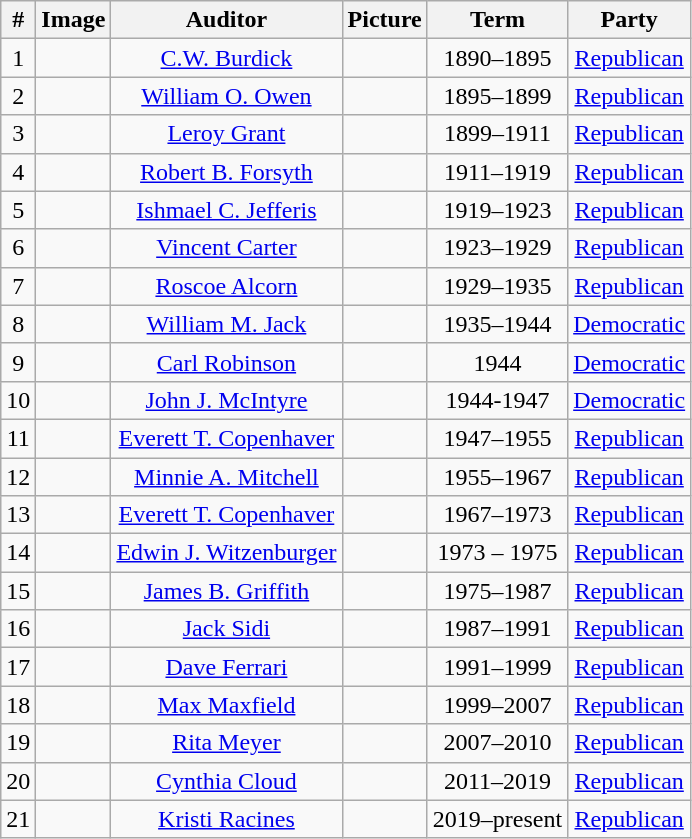<table class=wikitable style="text-align:center">
<tr>
<th>#</th>
<th>Image</th>
<th>Auditor</th>
<th>Picture</th>
<th>Term</th>
<th>Party</th>
</tr>
<tr>
<td>1</td>
<td></td>
<td><a href='#'>C.W. Burdick</a></td>
<td></td>
<td>1890–1895</td>
<td><a href='#'>Republican</a></td>
</tr>
<tr>
<td>2</td>
<td></td>
<td><a href='#'>William O. Owen</a></td>
<td></td>
<td>1895–1899</td>
<td><a href='#'>Republican</a></td>
</tr>
<tr>
<td>3</td>
<td></td>
<td><a href='#'>Leroy Grant</a></td>
<td></td>
<td>1899–1911</td>
<td><a href='#'>Republican</a></td>
</tr>
<tr>
<td>4</td>
<td></td>
<td><a href='#'>Robert B. Forsyth</a></td>
<td></td>
<td>1911–1919</td>
<td><a href='#'>Republican</a></td>
</tr>
<tr>
<td>5</td>
<td></td>
<td><a href='#'>Ishmael C. Jefferis</a></td>
<td></td>
<td>1919–1923</td>
<td><a href='#'>Republican</a></td>
</tr>
<tr>
<td>6</td>
<td></td>
<td><a href='#'>Vincent Carter</a></td>
<td></td>
<td>1923–1929</td>
<td><a href='#'>Republican</a></td>
</tr>
<tr>
<td>7</td>
<td></td>
<td><a href='#'>Roscoe Alcorn</a></td>
<td></td>
<td>1929–1935</td>
<td><a href='#'>Republican</a></td>
</tr>
<tr>
<td>8</td>
<td></td>
<td><a href='#'>William M. Jack</a></td>
<td></td>
<td>1935–1944</td>
<td><a href='#'>Democratic</a></td>
</tr>
<tr>
<td>9</td>
<td></td>
<td><a href='#'>Carl Robinson</a></td>
<td></td>
<td>1944</td>
<td><a href='#'>Democratic</a></td>
</tr>
<tr>
<td>10</td>
<td></td>
<td><a href='#'>John J. McIntyre</a></td>
<td></td>
<td>1944-1947</td>
<td><a href='#'>Democratic</a></td>
</tr>
<tr>
<td>11</td>
<td></td>
<td><a href='#'>Everett T. Copenhaver</a></td>
<td></td>
<td>1947–1955</td>
<td><a href='#'>Republican</a></td>
</tr>
<tr>
<td>12</td>
<td></td>
<td><a href='#'>Minnie A. Mitchell</a></td>
<td></td>
<td>1955–1967</td>
<td><a href='#'>Republican</a></td>
</tr>
<tr>
<td>13</td>
<td></td>
<td><a href='#'>Everett T. Copenhaver</a></td>
<td></td>
<td>1967–1973</td>
<td><a href='#'>Republican</a></td>
</tr>
<tr>
<td>14</td>
<td></td>
<td><a href='#'>Edwin J. Witzenburger</a></td>
<td></td>
<td>1973 – 1975</td>
<td><a href='#'>Republican</a></td>
</tr>
<tr>
<td>15</td>
<td></td>
<td><a href='#'>James B. Griffith</a></td>
<td></td>
<td>1975–1987</td>
<td><a href='#'>Republican</a></td>
</tr>
<tr>
<td>16</td>
<td></td>
<td><a href='#'>Jack Sidi</a></td>
<td></td>
<td>1987–1991</td>
<td><a href='#'>Republican</a></td>
</tr>
<tr>
<td>17</td>
<td></td>
<td><a href='#'>Dave Ferrari</a></td>
<td></td>
<td>1991–1999</td>
<td><a href='#'>Republican</a></td>
</tr>
<tr>
<td>18</td>
<td></td>
<td><a href='#'>Max Maxfield</a></td>
<td></td>
<td>1999–2007</td>
<td><a href='#'>Republican</a></td>
</tr>
<tr>
<td>19</td>
<td></td>
<td><a href='#'>Rita Meyer</a></td>
<td></td>
<td>2007–2010</td>
<td><a href='#'>Republican</a></td>
</tr>
<tr>
<td>20</td>
<td></td>
<td><a href='#'>Cynthia Cloud</a></td>
<td></td>
<td>2011–2019</td>
<td><a href='#'>Republican</a></td>
</tr>
<tr>
<td>21</td>
<td></td>
<td><a href='#'>Kristi Racines</a></td>
<td></td>
<td>2019–present</td>
<td><a href='#'>Republican</a></td>
</tr>
</table>
